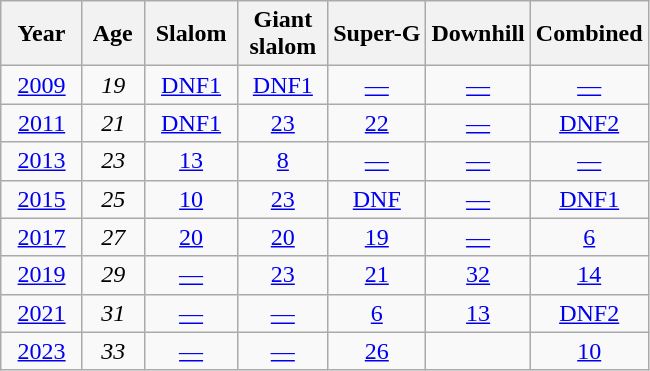<table class=wikitable style="text-align:center">
<tr>
<th>  Year  </th>
<th> Age </th>
<th> Slalom </th>
<th> Giant <br> slalom </th>
<th>Super-G</th>
<th>Downhill</th>
<th>Combined</th>
</tr>
<tr>
<td><a href='#'>2009</a></td>
<td><em>19</em></td>
<td><a href='#'>DNF1</a></td>
<td><a href='#'>DNF1</a></td>
<td><a href='#'>—</a></td>
<td><a href='#'>—</a></td>
<td><a href='#'>—</a></td>
</tr>
<tr>
<td><a href='#'>2011</a></td>
<td><em>21</em></td>
<td><a href='#'>DNF1</a></td>
<td><a href='#'>23</a></td>
<td><a href='#'>22</a></td>
<td><a href='#'>—</a></td>
<td><a href='#'>DNF2</a></td>
</tr>
<tr>
<td><a href='#'>2013</a></td>
<td><em>23</em></td>
<td><a href='#'>13</a></td>
<td><a href='#'>8</a></td>
<td><a href='#'>—</a></td>
<td><a href='#'>—</a></td>
<td><a href='#'>—</a></td>
</tr>
<tr>
<td><a href='#'>2015</a></td>
<td><em>25</em></td>
<td><a href='#'>10</a></td>
<td><a href='#'>23</a></td>
<td><a href='#'>DNF</a></td>
<td><a href='#'>—</a></td>
<td><a href='#'>DNF1</a></td>
</tr>
<tr>
<td><a href='#'>2017</a></td>
<td><em>27</em></td>
<td><a href='#'>20</a></td>
<td><a href='#'>20</a></td>
<td><a href='#'>19</a></td>
<td><a href='#'>—</a></td>
<td><a href='#'>6</a></td>
</tr>
<tr>
<td><a href='#'>2019</a></td>
<td><em>29</em></td>
<td><a href='#'>—</a></td>
<td><a href='#'>23</a></td>
<td><a href='#'>21</a></td>
<td><a href='#'>32</a></td>
<td><a href='#'>14</a></td>
</tr>
<tr>
<td><a href='#'>2021</a></td>
<td><em>31</em></td>
<td><a href='#'>—</a></td>
<td><a href='#'>—</a></td>
<td><a href='#'>6</a></td>
<td><a href='#'>13</a></td>
<td><a href='#'>DNF2</a></td>
</tr>
<tr>
<td><a href='#'>2023</a></td>
<td><em>33</em></td>
<td><a href='#'>—</a></td>
<td><a href='#'>—</a></td>
<td><a href='#'>26</a></td>
<td><a href='#'></a></td>
<td><a href='#'>10</a></td>
</tr>
</table>
